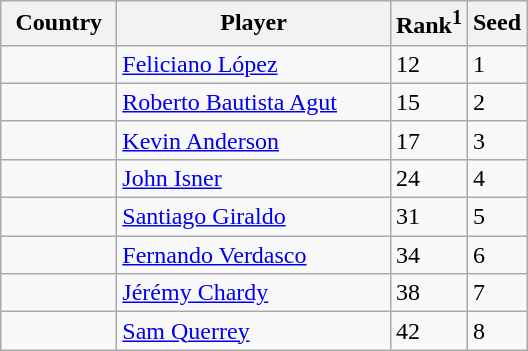<table class="sortable wikitable">
<tr>
<th width="70">Country</th>
<th width="175">Player</th>
<th>Rank<sup>1</sup></th>
<th>Seed</th>
</tr>
<tr>
<td></td>
<td><a href='#'>Feliciano López</a></td>
<td>12</td>
<td>1</td>
</tr>
<tr>
<td></td>
<td><a href='#'>Roberto Bautista Agut</a></td>
<td>15</td>
<td>2</td>
</tr>
<tr>
<td></td>
<td><a href='#'>Kevin Anderson</a></td>
<td>17</td>
<td>3</td>
</tr>
<tr>
<td></td>
<td><a href='#'>John Isner</a></td>
<td>24</td>
<td>4</td>
</tr>
<tr>
<td></td>
<td><a href='#'>Santiago Giraldo</a></td>
<td>31</td>
<td>5</td>
</tr>
<tr>
<td></td>
<td><a href='#'>Fernando Verdasco</a></td>
<td>34</td>
<td>6</td>
</tr>
<tr>
<td></td>
<td><a href='#'>Jérémy Chardy</a></td>
<td>38</td>
<td>7</td>
</tr>
<tr>
<td></td>
<td><a href='#'>Sam Querrey</a></td>
<td>42</td>
<td>8</td>
</tr>
</table>
